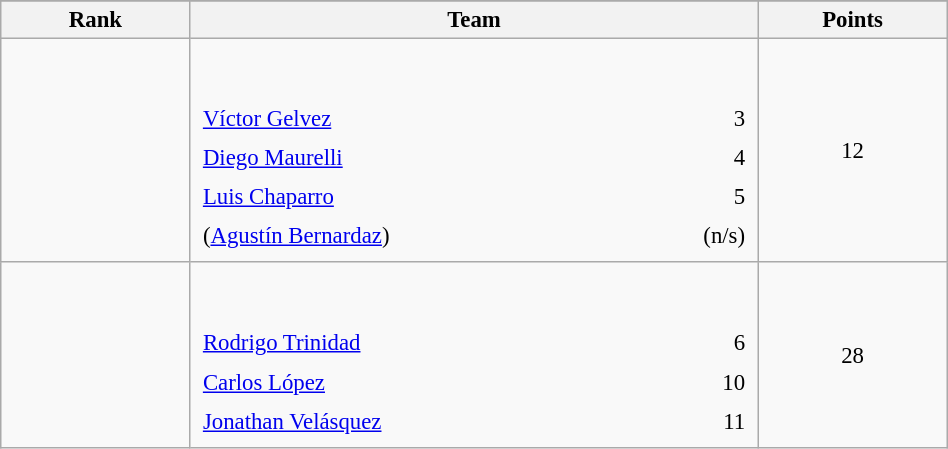<table class="wikitable sortable" style=" text-align:center; font-size:95%;" width="50%">
<tr>
</tr>
<tr>
<th width=10%>Rank</th>
<th width=30%>Team</th>
<th width=10%>Points</th>
</tr>
<tr>
<td align=center></td>
<td align=left> <br><br><table width=100%>
<tr>
<td align=left style="border:0"><a href='#'>Víctor Gelvez</a></td>
<td align=right style="border:0">3</td>
</tr>
<tr>
<td align=left style="border:0"><a href='#'>Diego Maurelli</a></td>
<td align=right style="border:0">4</td>
</tr>
<tr>
<td align=left style="border:0"><a href='#'>Luis Chaparro</a></td>
<td align=right style="border:0">5</td>
</tr>
<tr>
<td align=left style="border:0">(<a href='#'>Agustín Bernardaz</a>)</td>
<td align=right style="border:0">(n/s)</td>
</tr>
</table>
</td>
<td>12</td>
</tr>
<tr>
<td align=center></td>
<td align=left> <br><br><table width=100%>
<tr>
<td align=left style="border:0"><a href='#'>Rodrigo Trinidad</a></td>
<td align=right style="border:0">6</td>
</tr>
<tr>
<td align=left style="border:0"><a href='#'>Carlos López</a></td>
<td align=right style="border:0">10</td>
</tr>
<tr>
<td align=left style="border:0"><a href='#'>Jonathan Velásquez</a></td>
<td align=right style="border:0">11</td>
</tr>
</table>
</td>
<td>28</td>
</tr>
</table>
